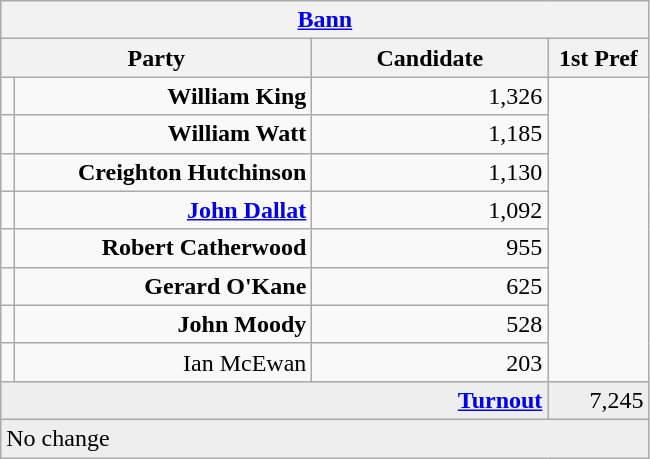<table class="wikitable">
<tr>
<th colspan="4" align="center"><a href='#'>Bann</a></th>
</tr>
<tr>
<th colspan="2" align="center" width=200>Party</th>
<th width=150>Candidate</th>
<th width=60>1st Pref</th>
</tr>
<tr>
<td></td>
<td align="right"><strong>William King</strong></td>
<td align="right">1,326</td>
</tr>
<tr>
<td></td>
<td align="right"><strong>William Watt</strong></td>
<td align="right">1,185</td>
</tr>
<tr>
<td></td>
<td align="right"><strong>Creighton Hutchinson</strong></td>
<td align="right">1,130</td>
</tr>
<tr>
<td></td>
<td align="right"><strong><a href='#'>John Dallat</a></strong></td>
<td align="right">1,092</td>
</tr>
<tr>
<td></td>
<td align="right"><strong>Robert Catherwood</strong></td>
<td align="right">955</td>
</tr>
<tr>
<td></td>
<td align="right"><strong>Gerard O'Kane</strong></td>
<td align="right">625</td>
</tr>
<tr>
<td></td>
<td align="right"><strong>John Moody</strong></td>
<td align="right">528</td>
</tr>
<tr>
<td></td>
<td align="right">Ian McEwan</td>
<td align="right">203</td>
</tr>
<tr bgcolor="EEEEEE">
<td colspan=3 align="right"><strong><a href='#'>Turnout</a></strong></td>
<td align="right">7,245</td>
</tr>
<tr>
<td colspan=4 bgcolor="EEEEEE">No change</td>
</tr>
</table>
